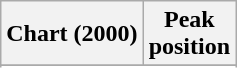<table class="wikitable plainrowheaders sortable" style="text-align:center;">
<tr>
<th scope="col">Chart (2000)</th>
<th scope="col">Peak<br>position</th>
</tr>
<tr>
</tr>
<tr>
</tr>
</table>
